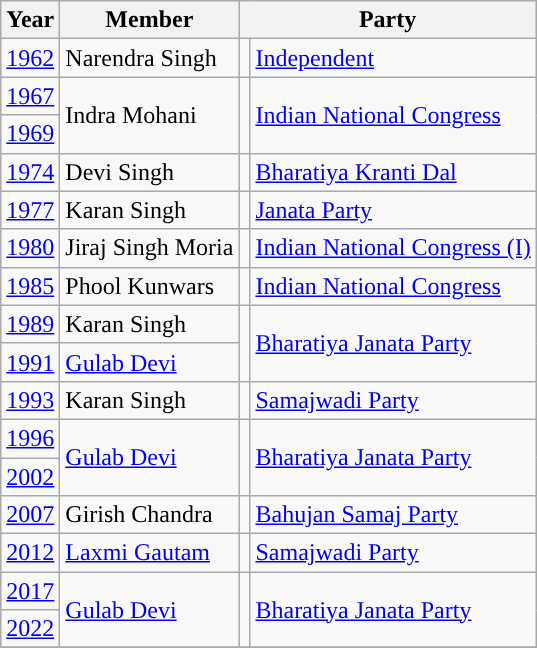<table class="wikitable">
<tr>
<th>Year</th>
<th>Member</th>
<th colspan="2">Party</th>
</tr>
<tr>
<td><a href='#'>1962</a></td>
<td>Narendra Singh</td>
<td style="background-color: "></td>
<td><a href='#'>Independent</a></td>
</tr>
<tr>
<td><a href='#'>1967</a></td>
<td rowspan="2">Indra Mohani</td>
<td rowspan="2" style="background-color: "></td>
<td rowspan="2"><a href='#'>Indian National Congress</a></td>
</tr>
<tr>
<td><a href='#'>1969</a></td>
</tr>
<tr>
<td><a href='#'>1974</a></td>
<td>Devi Singh</td>
<td style="background-color: "></td>
<td><a href='#'>Bharatiya Kranti Dal</a></td>
</tr>
<tr>
<td><a href='#'>1977</a></td>
<td>Karan Singh</td>
<td style="background-color: "></td>
<td><a href='#'>Janata Party</a></td>
</tr>
<tr>
<td><a href='#'>1980</a></td>
<td>Jiraj Singh Moria</td>
<td style="background-color: "></td>
<td><a href='#'>Indian National Congress (I)</a></td>
</tr>
<tr>
<td><a href='#'>1985</a></td>
<td>Phool Kunwars</td>
<td style="background-color: "></td>
<td><a href='#'>Indian National Congress</a></td>
</tr>
<tr>
<td><a href='#'>1989</a></td>
<td>Karan Singh</td>
<td rowspan="2" style="background-color: "></td>
<td rowspan="2"><a href='#'>Bharatiya Janata Party</a></td>
</tr>
<tr>
<td><a href='#'>1991</a></td>
<td><a href='#'>Gulab Devi</a></td>
</tr>
<tr>
<td><a href='#'>1993</a></td>
<td>Karan Singh</td>
<td style="background-color: "></td>
<td><a href='#'>Samajwadi Party</a></td>
</tr>
<tr>
<td><a href='#'>1996</a></td>
<td rowspan="2"><a href='#'>Gulab Devi</a></td>
<td rowspan="2" style="background-color: "></td>
<td rowspan="2"><a href='#'>Bharatiya Janata Party</a></td>
</tr>
<tr>
<td><a href='#'>2002</a></td>
</tr>
<tr>
<td><a href='#'>2007</a></td>
<td>Girish Chandra</td>
<td style="background-color: "></td>
<td><a href='#'>Bahujan Samaj Party</a></td>
</tr>
<tr>
<td><a href='#'>2012</a></td>
<td><a href='#'>Laxmi Gautam</a></td>
<td style="background-color: "></td>
<td><a href='#'>Samajwadi Party</a></td>
</tr>
<tr>
<td><a href='#'>2017</a></td>
<td rowspan="2"><a href='#'>Gulab Devi</a></td>
<td rowspan="2" style="background-color: "></td>
<td rowspan="2"><a href='#'>Bharatiya Janata Party</a></td>
</tr>
<tr>
<td><a href='#'>2022</a></td>
</tr>
<tr>
</tr>
</table>
